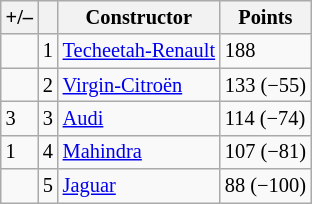<table class="wikitable" style="font-size: 85%">
<tr>
<th scope="col">+/–</th>
<th scope="col"></th>
<th scope="col">Constructor</th>
<th scope="col">Points</th>
</tr>
<tr>
<td align="left"></td>
<td align="center">1</td>
<td> <a href='#'>Techeetah-Renault</a></td>
<td align="left">188</td>
</tr>
<tr>
<td align="left"></td>
<td align="center">2</td>
<td> <a href='#'>Virgin-Citroën</a></td>
<td align="left">133 (−55)</td>
</tr>
<tr>
<td align="left"> 3</td>
<td align="center">3</td>
<td> <a href='#'>Audi</a></td>
<td align="left">114 (−74)</td>
</tr>
<tr>
<td align="left"> 1</td>
<td align="center">4</td>
<td> <a href='#'>Mahindra</a></td>
<td align="left">107 (−81)</td>
</tr>
<tr>
<td align="left"></td>
<td align="center">5</td>
<td> <a href='#'>Jaguar</a></td>
<td align="left">88 (−100)</td>
</tr>
</table>
